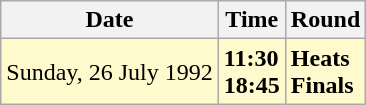<table class="wikitable">
<tr>
<th>Date</th>
<th>Time</th>
<th>Round</th>
</tr>
<tr style=background:lemonchiffon>
<td>Sunday, 26 July 1992</td>
<td><strong>11:30</strong><br><strong>18:45</strong></td>
<td><strong>Heats</strong><br><strong>Finals</strong></td>
</tr>
</table>
